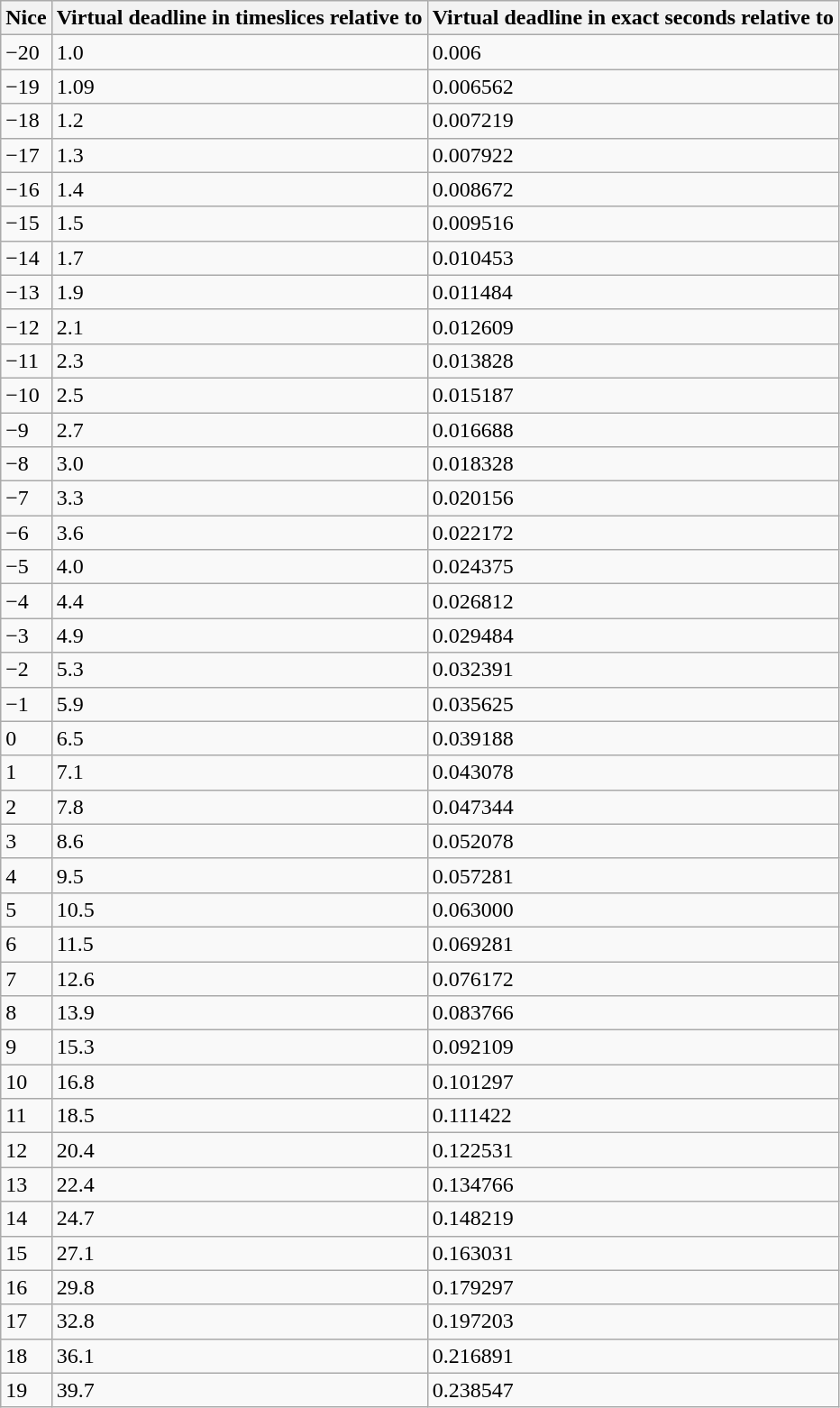<table class="wikitable mw-collapsible autocollapse">
<tr>
<th>Nice</th>
<th>Virtual deadline in timeslices relative to </th>
<th>Virtual deadline in exact seconds relative to </th>
</tr>
<tr>
<td>−20</td>
<td>1.0</td>
<td>0.006</td>
</tr>
<tr>
<td>−19</td>
<td>1.09</td>
<td>0.006562</td>
</tr>
<tr>
<td>−18</td>
<td>1.2</td>
<td>0.007219</td>
</tr>
<tr>
<td>−17</td>
<td>1.3</td>
<td>0.007922</td>
</tr>
<tr>
<td>−16</td>
<td>1.4</td>
<td>0.008672</td>
</tr>
<tr>
<td>−15</td>
<td>1.5</td>
<td>0.009516</td>
</tr>
<tr>
<td>−14</td>
<td>1.7</td>
<td>0.010453</td>
</tr>
<tr>
<td>−13</td>
<td>1.9</td>
<td>0.011484</td>
</tr>
<tr>
<td>−12</td>
<td>2.1</td>
<td>0.012609</td>
</tr>
<tr>
<td>−11</td>
<td>2.3</td>
<td>0.013828</td>
</tr>
<tr>
<td>−10</td>
<td>2.5</td>
<td>0.015187</td>
</tr>
<tr>
<td>−9</td>
<td>2.7</td>
<td>0.016688</td>
</tr>
<tr>
<td>−8</td>
<td>3.0</td>
<td>0.018328</td>
</tr>
<tr>
<td>−7</td>
<td>3.3</td>
<td>0.020156</td>
</tr>
<tr>
<td>−6</td>
<td>3.6</td>
<td>0.022172</td>
</tr>
<tr>
<td>−5</td>
<td>4.0</td>
<td>0.024375</td>
</tr>
<tr>
<td>−4</td>
<td>4.4</td>
<td>0.026812</td>
</tr>
<tr>
<td>−3</td>
<td>4.9</td>
<td>0.029484</td>
</tr>
<tr>
<td>−2</td>
<td>5.3</td>
<td>0.032391</td>
</tr>
<tr>
<td>−1</td>
<td>5.9</td>
<td>0.035625</td>
</tr>
<tr>
<td>0</td>
<td>6.5</td>
<td>0.039188</td>
</tr>
<tr>
<td>1</td>
<td>7.1</td>
<td>0.043078</td>
</tr>
<tr>
<td>2</td>
<td>7.8</td>
<td>0.047344</td>
</tr>
<tr>
<td>3</td>
<td>8.6</td>
<td>0.052078</td>
</tr>
<tr>
<td>4</td>
<td>9.5</td>
<td>0.057281</td>
</tr>
<tr>
<td>5</td>
<td>10.5</td>
<td>0.063000</td>
</tr>
<tr>
<td>6</td>
<td>11.5</td>
<td>0.069281</td>
</tr>
<tr>
<td>7</td>
<td>12.6</td>
<td>0.076172</td>
</tr>
<tr>
<td>8</td>
<td>13.9</td>
<td>0.083766</td>
</tr>
<tr>
<td>9</td>
<td>15.3</td>
<td>0.092109</td>
</tr>
<tr>
<td>10</td>
<td>16.8</td>
<td>0.101297</td>
</tr>
<tr>
<td>11</td>
<td>18.5</td>
<td>0.111422</td>
</tr>
<tr>
<td>12</td>
<td>20.4</td>
<td>0.122531</td>
</tr>
<tr>
<td>13</td>
<td>22.4</td>
<td>0.134766</td>
</tr>
<tr>
<td>14</td>
<td>24.7</td>
<td>0.148219</td>
</tr>
<tr>
<td>15</td>
<td>27.1</td>
<td>0.163031</td>
</tr>
<tr>
<td>16</td>
<td>29.8</td>
<td>0.179297</td>
</tr>
<tr>
<td>17</td>
<td>32.8</td>
<td>0.197203</td>
</tr>
<tr>
<td>18</td>
<td>36.1</td>
<td>0.216891</td>
</tr>
<tr>
<td>19</td>
<td>39.7</td>
<td>0.238547</td>
</tr>
</table>
